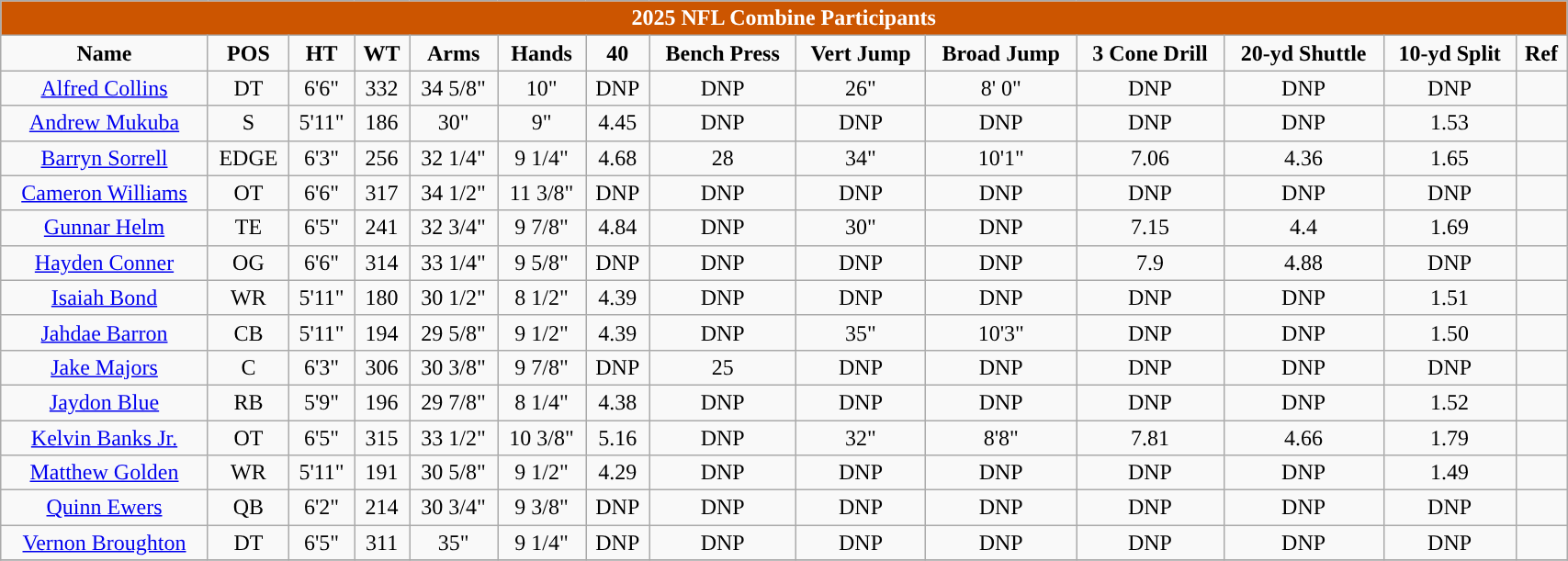<table class="wikitable sortable" style="width:90%; text-align:center;">
<tr style="font-weight:bold; background:#CC5500; color:#FFFFFF;">
<td colspan="14">2025 NFL Combine Participants</td>
</tr>
<tr style="font-weight:bold;">
<td>Name</td>
<td>POS</td>
<td>HT</td>
<td>WT</td>
<td>Arms</td>
<td>Hands</td>
<td>40</td>
<td>Bench Press</td>
<td>Vert Jump</td>
<td>Broad Jump</td>
<td>3 Cone Drill</td>
<td>20-yd Shuttle</td>
<td>10-yd Split</td>
<td>Ref</td>
</tr>
<tr>
<td><a href='#'>Alfred Collins</a></td>
<td>DT</td>
<td>6'6"</td>
<td>332</td>
<td>34 5/8"</td>
<td>10"</td>
<td>DNP</td>
<td>DNP</td>
<td>26"</td>
<td>8' 0"</td>
<td>DNP</td>
<td>DNP</td>
<td>DNP</td>
<td></td>
</tr>
<tr>
<td><a href='#'>Andrew Mukuba</a></td>
<td>S</td>
<td>5'11"</td>
<td>186</td>
<td>30"</td>
<td>9"</td>
<td>4.45</td>
<td>DNP</td>
<td>DNP</td>
<td>DNP</td>
<td>DNP</td>
<td>DNP</td>
<td>1.53</td>
<td></td>
</tr>
<tr>
<td><a href='#'>Barryn Sorrell</a></td>
<td>EDGE</td>
<td>6'3"</td>
<td>256</td>
<td>32 1/4"</td>
<td>9 1/4"</td>
<td>4.68</td>
<td>28</td>
<td>34"</td>
<td>10'1"</td>
<td>7.06</td>
<td>4.36</td>
<td>1.65</td>
<td></td>
</tr>
<tr>
<td><a href='#'>Cameron Williams</a></td>
<td>OT</td>
<td>6'6"</td>
<td>317</td>
<td>34 1/2"</td>
<td>11 3/8"</td>
<td>DNP</td>
<td>DNP</td>
<td>DNP</td>
<td>DNP</td>
<td>DNP</td>
<td>DNP</td>
<td>DNP</td>
<td></td>
</tr>
<tr>
<td><a href='#'>Gunnar Helm</a></td>
<td>TE</td>
<td>6'5"</td>
<td>241</td>
<td>32 3/4"</td>
<td>9 7/8"</td>
<td>4.84</td>
<td>DNP</td>
<td>30"</td>
<td>DNP</td>
<td>7.15</td>
<td>4.4</td>
<td>1.69</td>
<td></td>
</tr>
<tr>
<td><a href='#'>Hayden Conner</a></td>
<td>OG</td>
<td>6'6"</td>
<td>314</td>
<td>33 1/4"</td>
<td>9 5/8"</td>
<td>DNP</td>
<td>DNP</td>
<td>DNP</td>
<td>DNP</td>
<td>7.9</td>
<td>4.88</td>
<td>DNP</td>
<td></td>
</tr>
<tr>
<td><a href='#'>Isaiah Bond</a></td>
<td>WR</td>
<td>5'11"</td>
<td>180</td>
<td>30 1/2"</td>
<td>8 1/2"</td>
<td>4.39</td>
<td>DNP</td>
<td>DNP</td>
<td>DNP</td>
<td>DNP</td>
<td>DNP</td>
<td>1.51</td>
<td></td>
</tr>
<tr>
<td><a href='#'>Jahdae Barron</a></td>
<td>CB</td>
<td>5'11"</td>
<td>194</td>
<td>29 5/8"</td>
<td>9 1/2"</td>
<td>4.39</td>
<td>DNP</td>
<td>35"</td>
<td>10'3"</td>
<td>DNP</td>
<td>DNP</td>
<td>1.50</td>
<td></td>
</tr>
<tr>
<td><a href='#'>Jake Majors</a></td>
<td>C</td>
<td>6'3"</td>
<td>306</td>
<td>30 3/8"</td>
<td>9 7/8"</td>
<td>DNP</td>
<td>25</td>
<td>DNP</td>
<td>DNP</td>
<td>DNP</td>
<td>DNP</td>
<td>DNP</td>
<td></td>
</tr>
<tr>
<td><a href='#'>Jaydon Blue</a></td>
<td>RB</td>
<td>5'9"</td>
<td>196</td>
<td>29 7/8"</td>
<td>8 1/4"</td>
<td>4.38</td>
<td>DNP</td>
<td>DNP</td>
<td>DNP</td>
<td>DNP</td>
<td>DNP</td>
<td>1.52</td>
<td></td>
</tr>
<tr>
<td><a href='#'>Kelvin Banks Jr.</a></td>
<td>OT</td>
<td>6'5"</td>
<td>315</td>
<td>33 1/2"</td>
<td>10 3/8"</td>
<td>5.16</td>
<td>DNP</td>
<td>32"</td>
<td>8'8"</td>
<td>7.81</td>
<td>4.66</td>
<td>1.79</td>
<td></td>
</tr>
<tr>
<td><a href='#'>Matthew Golden</a></td>
<td>WR</td>
<td>5'11"</td>
<td>191</td>
<td>30 5/8"</td>
<td>9 1/2"</td>
<td>4.29</td>
<td>DNP</td>
<td>DNP</td>
<td>DNP</td>
<td>DNP</td>
<td>DNP</td>
<td>1.49</td>
<td></td>
</tr>
<tr>
<td><a href='#'>Quinn Ewers</a></td>
<td>QB</td>
<td>6'2"</td>
<td>214</td>
<td>30 3/4"</td>
<td>9 3/8"</td>
<td>DNP</td>
<td>DNP</td>
<td>DNP</td>
<td>DNP</td>
<td>DNP</td>
<td>DNP</td>
<td>DNP</td>
<td></td>
</tr>
<tr>
<td><a href='#'>Vernon Broughton</a></td>
<td>DT</td>
<td>6'5"</td>
<td>311</td>
<td>35"</td>
<td>9 1/4"</td>
<td>DNP</td>
<td>DNP</td>
<td>DNP</td>
<td>DNP</td>
<td>DNP</td>
<td>DNP</td>
<td>DNP</td>
<td></td>
</tr>
<tr>
</tr>
</table>
